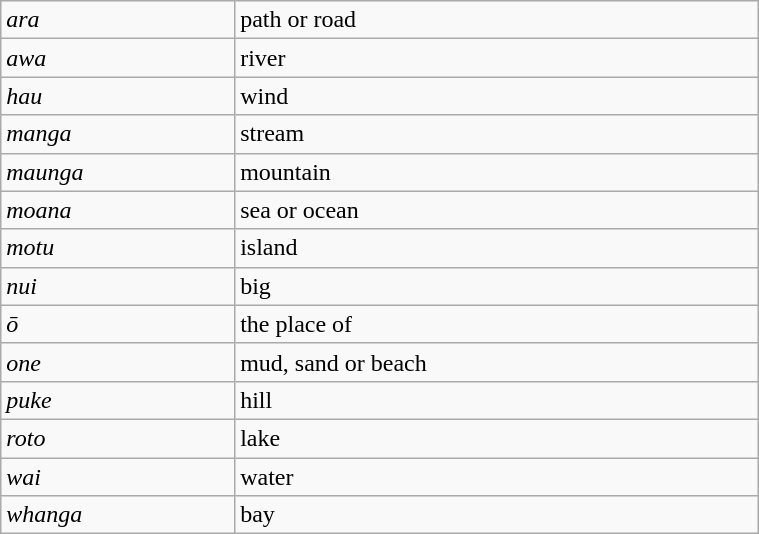<table class="wikitable floatright" style="width:40%;">
<tr>
<td><em>ara</em></td>
<td>path or road</td>
</tr>
<tr>
<td><em>awa</em></td>
<td>river</td>
</tr>
<tr>
<td><em>hau</em></td>
<td>wind</td>
</tr>
<tr>
<td><em>manga</em></td>
<td>stream</td>
</tr>
<tr>
<td><em>maunga</em></td>
<td>mountain</td>
</tr>
<tr>
<td><em>moana</em></td>
<td>sea or ocean</td>
</tr>
<tr>
<td><em>motu</em></td>
<td>island</td>
</tr>
<tr>
<td><em>nui</em></td>
<td>big</td>
</tr>
<tr>
<td><em>ō</em></td>
<td>the place of</td>
</tr>
<tr>
<td><em>one</em></td>
<td>mud, sand or beach</td>
</tr>
<tr>
<td><em>puke</em></td>
<td>hill</td>
</tr>
<tr>
<td><em>roto</em></td>
<td>lake</td>
</tr>
<tr>
<td><em>wai</em></td>
<td>water</td>
</tr>
<tr>
<td><em>whanga</em></td>
<td>bay</td>
</tr>
</table>
